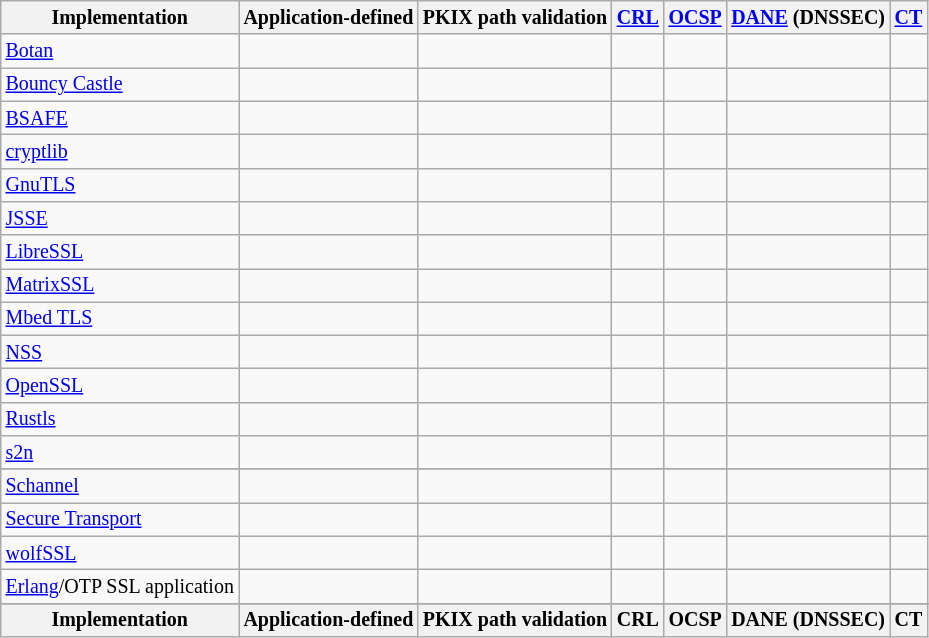<table class="wikitable sortable sort-under" style="text-align: left; font-size: smaller">
<tr>
<th>Implementation</th>
<th>Application-defined</th>
<th>PKIX path validation</th>
<th><a href='#'>CRL</a></th>
<th><a href='#'>OCSP</a></th>
<th><a href='#'>DANE</a> (DNSSEC)</th>
<th><a href='#'>CT</a></th>
</tr>
<tr>
<td><a href='#'>Botan</a></td>
<td></td>
<td></td>
<td></td>
<td></td>
<td></td>
<td></td>
</tr>
<tr>
<td><a href='#'>Bouncy Castle</a></td>
<td></td>
<td></td>
<td></td>
<td></td>
<td></td>
<td></td>
</tr>
<tr>
<td><a href='#'>BSAFE</a></td>
<td></td>
<td></td>
<td></td>
<td></td>
<td></td>
<td></td>
</tr>
<tr>
<td><a href='#'>cryptlib</a></td>
<td></td>
<td></td>
<td></td>
<td></td>
<td></td>
<td></td>
</tr>
<tr>
<td><a href='#'>GnuTLS</a></td>
<td></td>
<td></td>
<td></td>
<td></td>
<td></td>
<td></td>
</tr>
<tr>
<td><a href='#'>JSSE</a></td>
<td></td>
<td></td>
<td></td>
<td></td>
<td></td>
<td></td>
</tr>
<tr>
<td><a href='#'>LibreSSL</a></td>
<td></td>
<td></td>
<td></td>
<td></td>
<td></td>
<td></td>
</tr>
<tr>
<td><a href='#'>MatrixSSL</a></td>
<td></td>
<td></td>
<td></td>
<td></td>
<td></td>
<td></td>
</tr>
<tr>
<td><a href='#'>Mbed TLS</a></td>
<td></td>
<td></td>
<td></td>
<td></td>
<td></td>
<td></td>
</tr>
<tr>
<td><a href='#'>NSS</a></td>
<td></td>
<td></td>
<td></td>
<td></td>
<td></td>
<td></td>
</tr>
<tr>
<td><a href='#'>OpenSSL</a></td>
<td></td>
<td></td>
<td></td>
<td></td>
<td></td>
<td></td>
</tr>
<tr>
<td><a href='#'>Rustls</a></td>
<td></td>
<td></td>
<td></td>
<td></td>
<td></td>
<td></td>
</tr>
<tr>
<td><a href='#'>s2n</a></td>
<td></td>
<td></td>
<td> </td>
<td> </td>
<td></td>
<td> </td>
</tr>
<tr>
</tr>
<tr>
<td><a href='#'>Schannel</a></td>
<td></td>
<td></td>
<td></td>
<td></td>
<td></td>
<td></td>
</tr>
<tr>
<td><a href='#'>Secure Transport</a></td>
<td></td>
<td></td>
<td></td>
<td></td>
<td></td>
<td></td>
</tr>
<tr>
<td><a href='#'>wolfSSL</a></td>
<td></td>
<td></td>
<td></td>
<td></td>
<td></td>
<td></td>
</tr>
<tr>
<td><a href='#'>Erlang</a>/OTP SSL application</td>
<td></td>
<td></td>
<td></td>
<td></td>
<td></td>
<td></td>
</tr>
<tr class="sortbottom">
</tr>
<tr>
<th>Implementation</th>
<th>Application-defined</th>
<th>PKIX path validation</th>
<th>CRL</th>
<th>OCSP</th>
<th>DANE (DNSSEC)</th>
<th>CT</th>
</tr>
</table>
